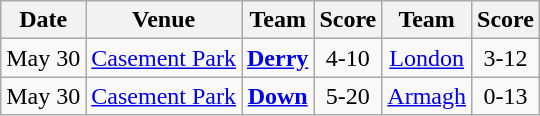<table class="wikitable">
<tr>
<th>Date</th>
<th>Venue</th>
<th>Team</th>
<th>Score</th>
<th>Team</th>
<th>Score</th>
</tr>
<tr align="center">
<td>May 30</td>
<td><a href='#'>Casement Park</a></td>
<td><strong><a href='#'>Derry</a></strong></td>
<td>4-10</td>
<td><a href='#'>London</a></td>
<td>3-12</td>
</tr>
<tr align="center">
<td>May 30</td>
<td><a href='#'>Casement Park</a></td>
<td><strong><a href='#'>Down</a></strong></td>
<td>5-20</td>
<td><a href='#'>Armagh</a></td>
<td>0-13</td>
</tr>
</table>
